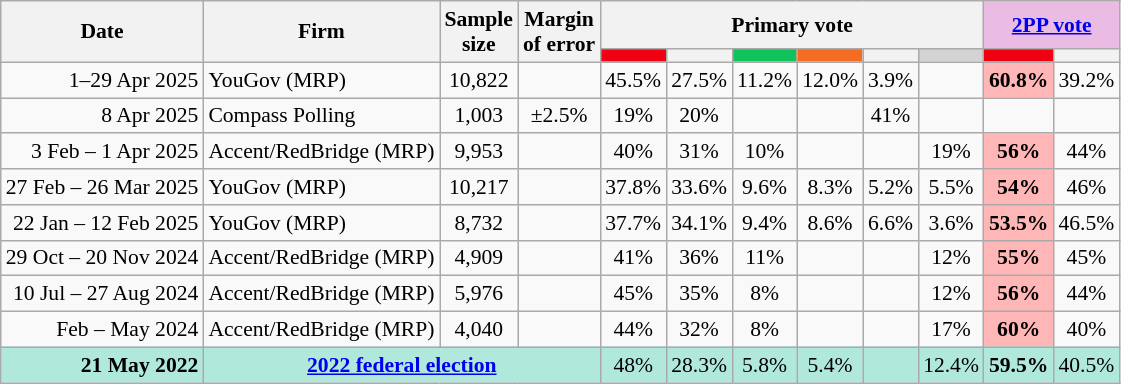<table class="nowrap wikitable tpl-blanktable" style=text-align:center;font-size:90%>
<tr>
<th rowspan=2>Date</th>
<th rowspan=2>Firm</th>
<th rowspan=2>Sample<br>size</th>
<th rowspan=2>Margin<br>of error</th>
<th colspan=6>Primary vote</th>
<th colspan=2 class=unsortable style=background:#ebbce3><a href='#'>2PP vote</a></th>
</tr>
<tr>
<th class="unsortable" style="background:#F00011"></th>
<th class="unsortable" style=background:></th>
<th class=unsortable style=background:#10C25B></th>
<th class=unsortable style=background:#f36c21></th>
<th class=unsortable style=background:></th>
<th class=unsortable style=background:lightgray></th>
<th class="unsortable" style="background:#F00011"></th>
<th class="unsortable" style=background:></th>
</tr>
<tr>
<td align=right>1–29 Apr 2025</td>
<td align=left>YouGov (MRP)</td>
<td>10,822</td>
<td></td>
<td>45.5%</td>
<td>27.5%</td>
<td>11.2%</td>
<td>12.0%</td>
<td>3.9%</td>
<td></td>
<th style=background:#FFB6B6>60.8%</th>
<td>39.2%</td>
</tr>
<tr>
<td align=right>8 Apr 2025</td>
<td align=left>Compass Polling</td>
<td>1,003</td>
<td>±2.5%</td>
<td>19%</td>
<td>20%</td>
<td></td>
<td></td>
<td>41%</td>
<td></td>
<td></td>
<td></td>
</tr>
<tr>
<td align=right>3 Feb – 1 Apr 2025</td>
<td align=left>Accent/RedBridge (MRP)</td>
<td>9,953</td>
<td></td>
<td>40%</td>
<td>31%</td>
<td>10%</td>
<td></td>
<td></td>
<td>19%</td>
<th style="background:#FFB6B6">56%</th>
<td>44%</td>
</tr>
<tr>
<td align=right>27 Feb – 26 Mar 2025</td>
<td align=left>YouGov (MRP)</td>
<td>10,217</td>
<td></td>
<td>37.8%</td>
<td>33.6%</td>
<td>9.6%</td>
<td>8.3%</td>
<td>5.2%</td>
<td>5.5%</td>
<th style=background:#FFB6B6>54%</th>
<td>46%</td>
</tr>
<tr>
<td align=right>22 Jan – 12 Feb 2025</td>
<td align=left>YouGov (MRP)</td>
<td>8,732</td>
<td></td>
<td>37.7%</td>
<td>34.1%</td>
<td>9.4%</td>
<td>8.6%</td>
<td>6.6%</td>
<td>3.6%</td>
<th style=background:#FFB6B6>53.5%</th>
<td>46.5%</td>
</tr>
<tr>
<td align=right>29 Oct – 20 Nov 2024</td>
<td align=left>Accent/RedBridge (MRP)</td>
<td>4,909</td>
<td></td>
<td>41%</td>
<td>36%</td>
<td>11%</td>
<td></td>
<td></td>
<td>12%</td>
<th style=background:#FFB6B6>55%</th>
<td>45%</td>
</tr>
<tr>
<td align=right>10 Jul – 27 Aug 2024</td>
<td align=left>Accent/RedBridge (MRP)</td>
<td>5,976</td>
<td></td>
<td>45%</td>
<td>35%</td>
<td>8%</td>
<td></td>
<td></td>
<td>12%</td>
<th style=background:#FFB6B6>56%</th>
<td>44%</td>
</tr>
<tr>
<td align=right>Feb – May 2024</td>
<td align=left>Accent/RedBridge (MRP)</td>
<td>4,040</td>
<td></td>
<td>44%</td>
<td>32%</td>
<td>8%</td>
<td></td>
<td></td>
<td>17%</td>
<th style="background:#FFB6B6">60%</th>
<td>40%</td>
</tr>
<tr style="background:#b0e9db">
<td style="text-align:right" data-sort-value="21-May-2022"><strong>21 May 2022</strong></td>
<td colspan="3" style="text-align:center"><strong><a href='#'>2022 federal election</a></strong></td>
<td>48%</td>
<td>28.3%</td>
<td>5.8%</td>
<td>5.4%</td>
<td></td>
<td>12.4%</td>
<td><strong>59.5%</strong></td>
<td>40.5%</td>
</tr>
</table>
